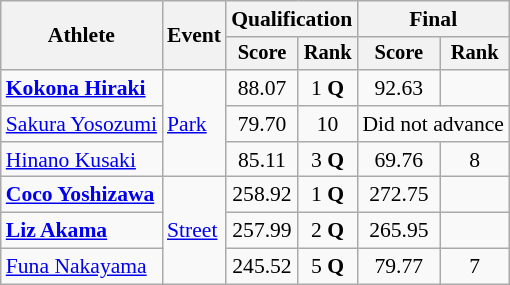<table class=wikitable style=text-align:center;font-size:90%>
<tr>
<th rowspan=2>Athlete</th>
<th rowspan=2>Event</th>
<th colspan=2>Qualification</th>
<th colspan=2>Final</th>
</tr>
<tr style=font-size:95%>
<th>Score</th>
<th>Rank</th>
<th>Score</th>
<th>Rank</th>
</tr>
<tr>
<td align=left><strong><a href='#'>Kokona Hiraki</a></strong></td>
<td align=left rowspan=3><a href='#'>Park</a></td>
<td>88.07</td>
<td>1 <strong>Q</strong></td>
<td>92.63</td>
<td></td>
</tr>
<tr>
<td align=left><a href='#'>Sakura Yosozumi</a></td>
<td>79.70</td>
<td>10</td>
<td colspan="2">Did not advance</td>
</tr>
<tr>
<td align=left><a href='#'>Hinano Kusaki</a></td>
<td>85.11</td>
<td>3 <strong>Q</strong></td>
<td>69.76</td>
<td>8</td>
</tr>
<tr>
<td align=left><strong><a href='#'>Coco Yoshizawa</a></strong></td>
<td align=left rowspan=3><a href='#'>Street</a></td>
<td>258.92</td>
<td>1 <strong>Q</strong></td>
<td>272.75</td>
<td></td>
</tr>
<tr>
<td align=left><strong><a href='#'>Liz Akama</a></strong></td>
<td>257.99</td>
<td>2 <strong>Q</strong></td>
<td>265.95</td>
<td></td>
</tr>
<tr>
<td align=left><a href='#'>Funa Nakayama</a></td>
<td>245.52</td>
<td>5 <strong>Q</strong></td>
<td>79.77</td>
<td>7</td>
</tr>
</table>
